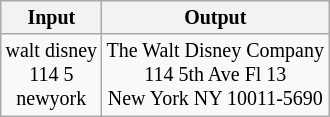<table class="wikitable floatright" style="text-align: center; font-size: smaller;">
<tr>
<th>Input</th>
<th>Output</th>
</tr>
<tr>
<td>walt disney<br>114 5<br>newyork</td>
<td>The Walt Disney Company<br>114 5th Ave Fl 13<br>New York NY 10011-5690</td>
</tr>
</table>
